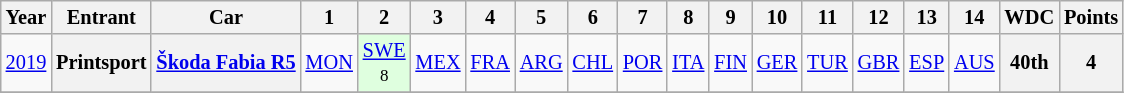<table class="wikitable" style="text-align:center; font-size:85%">
<tr>
<th>Year</th>
<th>Entrant</th>
<th>Car</th>
<th>1</th>
<th>2</th>
<th>3</th>
<th>4</th>
<th>5</th>
<th>6</th>
<th>7</th>
<th>8</th>
<th>9</th>
<th>10</th>
<th>11</th>
<th>12</th>
<th>13</th>
<th>14</th>
<th>WDC</th>
<th>Points</th>
</tr>
<tr>
<td><a href='#'>2019</a></td>
<th nowrap>Printsport</th>
<th nowrap><a href='#'>Škoda Fabia R5</a></th>
<td><a href='#'>MON</a></td>
<td style="background:#DFFFDF;"><a href='#'>SWE</a><br><small>8</small></td>
<td><a href='#'>MEX</a></td>
<td><a href='#'>FRA</a></td>
<td><a href='#'>ARG</a></td>
<td><a href='#'>CHL</a></td>
<td><a href='#'>POR</a></td>
<td><a href='#'>ITA</a></td>
<td><a href='#'>FIN</a></td>
<td><a href='#'>GER</a></td>
<td><a href='#'>TUR</a></td>
<td><a href='#'>GBR</a></td>
<td><a href='#'>ESP</a></td>
<td><a href='#'>AUS</a><br></td>
<th>40th</th>
<th>4</th>
</tr>
<tr>
</tr>
</table>
